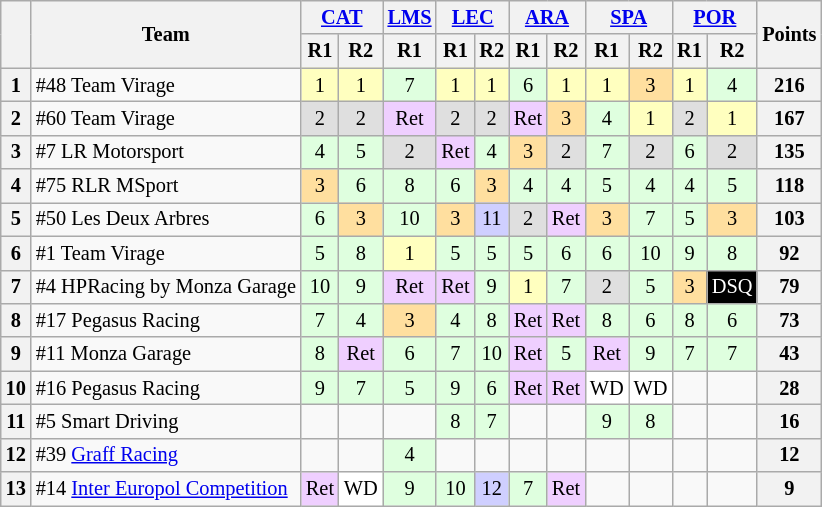<table class="wikitable" style="font-size:85%; text-align:center">
<tr>
<th rowspan="2"></th>
<th rowspan="2">Team</th>
<th colspan="2"><a href='#'>CAT</a><br></th>
<th><a href='#'>LMS</a><br></th>
<th colspan="2"><a href='#'>LEC</a><br></th>
<th colspan="2"><a href='#'>ARA</a><br></th>
<th colspan="2"><a href='#'>SPA</a><br></th>
<th colspan="2"><a href='#'>POR</a><br></th>
<th rowspan="2">Points</th>
</tr>
<tr>
<th>R1</th>
<th>R2</th>
<th>R1</th>
<th>R1</th>
<th>R2</th>
<th>R1</th>
<th>R2</th>
<th>R1</th>
<th>R2</th>
<th>R1</th>
<th>R2</th>
</tr>
<tr>
<th>1</th>
<td align="left"> #48 Team Virage</td>
<td style="background:#ffffbf">1</td>
<td style="background:#ffffbf">1</td>
<td style="background:#dfffdf">7</td>
<td style="background:#ffffbf">1</td>
<td style="background:#ffffbf">1</td>
<td style="background:#dfffdf">6</td>
<td style="background:#ffffbf">1</td>
<td style="background:#ffffbf">1</td>
<td style="background:#ffdf9f">3</td>
<td style="background:#ffffbf">1</td>
<td style="background:#dfffdf">4</td>
<th>216</th>
</tr>
<tr>
<th>2</th>
<td align="left"> #60 Team Virage</td>
<td style="background:#dfdfdf">2</td>
<td style="background:#dfdfdf">2</td>
<td style="background:#efcfff">Ret</td>
<td style="background:#dfdfdf">2</td>
<td style="background:#dfdfdf">2</td>
<td style="background:#efcfff">Ret</td>
<td style="background:#ffdf9f">3</td>
<td style="background:#dfffdf">4</td>
<td style="background:#ffffbf">1</td>
<td style="background:#dfdfdf">2</td>
<td style="background:#ffffbf">1</td>
<th>167</th>
</tr>
<tr>
<th>3</th>
<td align="left"> #7 LR Motorsport</td>
<td style="background:#dfffdf">4</td>
<td style="background:#dfffdf">5</td>
<td style="background:#dfdfdf">2</td>
<td style="background:#efcfff">Ret</td>
<td style="background:#dfffdf">4</td>
<td style="background:#ffdf9f">3</td>
<td style="background:#dfdfdf">2</td>
<td style="background:#dfffdf">7</td>
<td style="background:#dfdfdf">2</td>
<td style="background:#dfffdf">6</td>
<td style="background:#dfdfdf">2</td>
<th>135</th>
</tr>
<tr>
<th>4</th>
<td align="left"> #75 RLR MSport</td>
<td style="background:#ffdf9f">3</td>
<td style="background:#dfffdf">6</td>
<td style="background:#dfffdf">8</td>
<td style="background:#dfffdf">6</td>
<td style="background:#ffdf9f">3</td>
<td style="background:#dfffdf">4</td>
<td style="background:#dfffdf">4</td>
<td style="background:#dfffdf">5</td>
<td style="background:#dfffdf">4</td>
<td style="background:#dfffdf">4</td>
<td style="background:#dfffdf">5</td>
<th>118</th>
</tr>
<tr>
<th>5</th>
<td align="left"> #50 Les Deux Arbres</td>
<td style="background:#dfffdf">6</td>
<td style="background:#ffdf9f">3</td>
<td style="background:#dfffdf">10</td>
<td style="background:#ffdf9f">3</td>
<td style="background:#cfcfff">11</td>
<td style="background:#dfdfdf">2</td>
<td style="background:#efcfff">Ret</td>
<td style="background:#ffdf9f">3</td>
<td style="background:#dfffdf">7</td>
<td style="background:#dfffdf">5</td>
<td style="background:#ffdf9f">3</td>
<th>103</th>
</tr>
<tr>
<th>6</th>
<td align="left"> #1 Team Virage</td>
<td style="background:#dfffdf">5</td>
<td style="background:#dfffdf">8</td>
<td style="background:#ffffbf">1</td>
<td style="background:#dfffdf">5</td>
<td style="background:#dfffdf">5</td>
<td style="background:#dfffdf">5</td>
<td style="background:#dfffdf">6</td>
<td style="background:#dfffdf">6</td>
<td style="background:#dfffdf">10</td>
<td style="background:#dfffdf">9</td>
<td style="background:#dfffdf">8</td>
<th>92</th>
</tr>
<tr>
<th>7</th>
<td align="left"> #4 HPRacing by Monza Garage</td>
<td style="background:#dfffdf">10</td>
<td style="background:#dfffdf">9</td>
<td style="background:#efcfff">Ret</td>
<td style="background:#efcfff">Ret</td>
<td style="background:#dfffdf">9</td>
<td style="background:#ffffbf">1</td>
<td style="background:#dfffdf">7</td>
<td style="background:#dfdfdf">2</td>
<td style="background:#dfffdf">5</td>
<td style="background:#ffdf9f">3</td>
<td style="background-color:#000000;color:white">DSQ</td>
<th>79</th>
</tr>
<tr>
<th>8</th>
<td align="left"> #17 Pegasus Racing</td>
<td style="background:#dfffdf">7</td>
<td style="background:#dfffdf">4</td>
<td style="background:#ffdf9f">3</td>
<td style="background:#dfffdf">4</td>
<td style="background:#dfffdf">8</td>
<td style="background:#efcfff">Ret</td>
<td style="background:#efcfff">Ret</td>
<td style="background:#dfffdf">8</td>
<td style="background:#dfffdf">6</td>
<td style="background:#dfffdf">8</td>
<td style="background:#dfffdf">6</td>
<th>73</th>
</tr>
<tr>
<th>9</th>
<td align="left"> #11 Monza Garage</td>
<td style="background:#dfffdf">8</td>
<td style="background:#efcfff">Ret</td>
<td style="background:#dfffdf">6</td>
<td style="background:#dfffdf">7</td>
<td style="background:#dfffdf">10</td>
<td style="background:#efcfff">Ret</td>
<td style="background:#dfffdf">5</td>
<td style="background:#efcfff">Ret</td>
<td style="background:#dfffdf">9</td>
<td style="background:#dfffdf">7</td>
<td style="background:#dfffdf">7</td>
<th>43</th>
</tr>
<tr>
<th>10</th>
<td align="left"> #16 Pegasus Racing</td>
<td style="background:#dfffdf">9</td>
<td style="background:#dfffdf">7</td>
<td style="background:#dfffdf">5</td>
<td style="background:#dfffdf">9</td>
<td style="background:#dfffdf">6</td>
<td style="background:#efcfff">Ret</td>
<td style="background:#efcfff">Ret</td>
<td style="background:#ffffff">WD</td>
<td style="background:#ffffff">WD</td>
<td></td>
<td></td>
<th>28</th>
</tr>
<tr>
<th>11</th>
<td align="left"> #5 Smart Driving</td>
<td></td>
<td></td>
<td></td>
<td style="background:#dfffdf">8</td>
<td style="background:#dfffdf">7</td>
<td></td>
<td></td>
<td style="background:#dfffdf">9</td>
<td style="background:#dfffdf">8</td>
<td></td>
<td></td>
<th>16</th>
</tr>
<tr>
<th>12</th>
<td align="left"> #39 <a href='#'>Graff Racing</a></td>
<td></td>
<td></td>
<td style="background:#dfffdf">4</td>
<td></td>
<td></td>
<td></td>
<td></td>
<td></td>
<td></td>
<td></td>
<td></td>
<th>12</th>
</tr>
<tr>
<th>13</th>
<td align="left"> #14 <a href='#'>Inter Europol Competition</a></td>
<td style="background:#efcfff">Ret</td>
<td style="background:#ffffff">WD</td>
<td style="background:#dfffdf">9</td>
<td style="background:#dfffdf">10</td>
<td style="background:#cfcfff">12</td>
<td style="background:#dfffdf">7</td>
<td style="background:#efcfff">Ret</td>
<td></td>
<td></td>
<td></td>
<td></td>
<th>9</th>
</tr>
</table>
